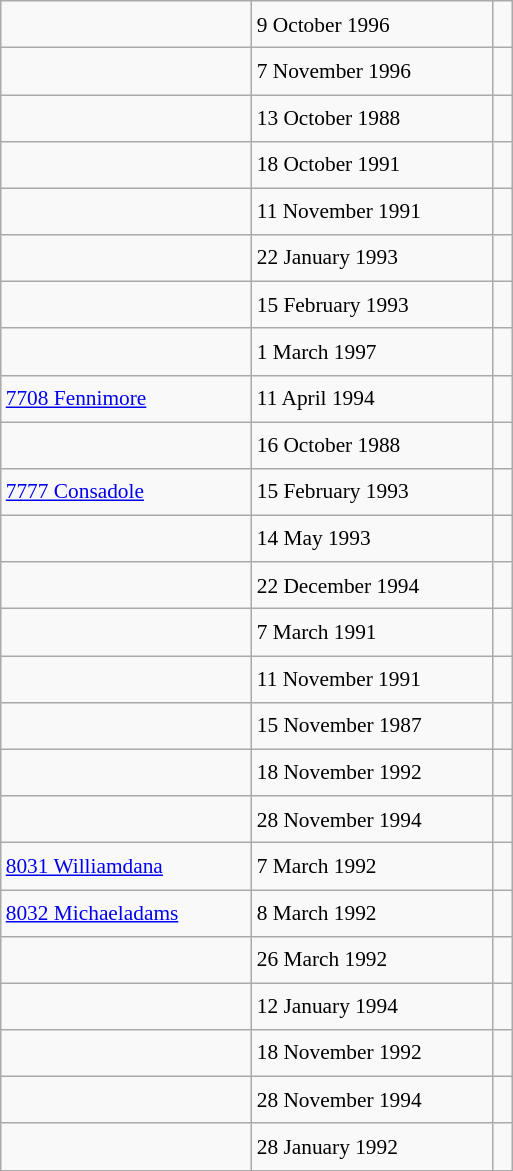<table class="wikitable" style="font-size: 89%; float: left; width: 24em; margin-right: 1em; line-height: 1.65em">
<tr>
<td></td>
<td>9 October 1996</td>
<td><small></small> </td>
</tr>
<tr>
<td></td>
<td>7 November 1996</td>
<td><small></small> </td>
</tr>
<tr>
<td></td>
<td>13 October 1988</td>
<td><small></small> </td>
</tr>
<tr>
<td></td>
<td>18 October 1991</td>
<td><small></small> </td>
</tr>
<tr>
<td></td>
<td>11 November 1991</td>
<td><small></small> </td>
</tr>
<tr>
<td></td>
<td>22 January 1993</td>
<td><small></small> </td>
</tr>
<tr>
<td></td>
<td>15 February 1993</td>
<td><small></small> </td>
</tr>
<tr>
<td></td>
<td>1 March 1997</td>
<td><small></small> </td>
</tr>
<tr>
<td><a href='#'>7708 Fennimore</a></td>
<td>11 April 1994</td>
<td><small></small> </td>
</tr>
<tr>
<td></td>
<td>16 October 1988</td>
<td><small></small> </td>
</tr>
<tr>
<td><a href='#'>7777 Consadole</a></td>
<td>15 February 1993</td>
<td><small></small> </td>
</tr>
<tr>
<td></td>
<td>14 May 1993</td>
<td><small></small> </td>
</tr>
<tr>
<td></td>
<td>22 December 1994</td>
<td><small></small> </td>
</tr>
<tr>
<td></td>
<td>7 March 1991</td>
<td><small></small> </td>
</tr>
<tr>
<td></td>
<td>11 November 1991</td>
<td><small></small> </td>
</tr>
<tr>
<td></td>
<td>15 November 1987</td>
<td><small></small> </td>
</tr>
<tr>
<td></td>
<td>18 November 1992</td>
<td><small></small> </td>
</tr>
<tr>
<td></td>
<td>28 November 1994</td>
<td><small></small> </td>
</tr>
<tr>
<td><a href='#'>8031 Williamdana</a></td>
<td>7 March 1992</td>
<td><small></small> </td>
</tr>
<tr>
<td><a href='#'>8032 Michaeladams</a></td>
<td>8 March 1992</td>
<td><small></small> </td>
</tr>
<tr>
<td></td>
<td>26 March 1992</td>
<td><small></small> </td>
</tr>
<tr>
<td></td>
<td>12 January 1994</td>
<td><small></small> </td>
</tr>
<tr>
<td></td>
<td>18 November 1992</td>
<td><small></small> </td>
</tr>
<tr>
<td></td>
<td>28 November 1994</td>
<td><small></small> </td>
</tr>
<tr>
<td></td>
<td>28 January 1992</td>
<td><small></small> </td>
</tr>
</table>
